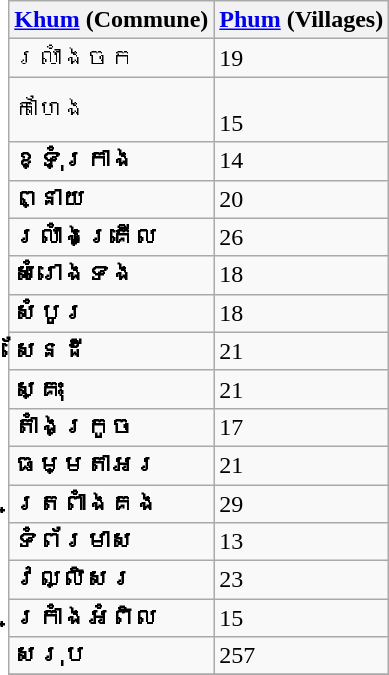<table class="wikitable">
<tr>
<th><a href='#'>Khum</a> (Commune) </th>
<th><a href='#'>Phum</a> (Villages) </th>
</tr>
<tr>
<td>រលាំងចក</td>
<td>19</td>
</tr>
<tr>
<td>កាហែង</td>
<td><br>15</td>
</tr>
<tr>
<td><strong>ខ្ទុំក្រាង</strong></td>
<td>14</td>
</tr>
<tr>
<td><strong>ព្នាយ</strong></td>
<td>20</td>
</tr>
<tr>
<td><strong>រលាំងគ្រើល</strong></td>
<td>26</td>
</tr>
<tr>
<td><strong>សំរោងទង</strong></td>
<td>18</td>
</tr>
<tr>
<td><strong>សំបូរ</strong></td>
<td>18</td>
</tr>
<tr>
<td><strong>សែនដី</strong></td>
<td>21</td>
</tr>
<tr>
<td><strong>ស្គុះ</strong></td>
<td>21</td>
</tr>
<tr>
<td><strong>តាំងក្រូច</strong></td>
<td>17</td>
</tr>
<tr>
<td><strong>ធម្មតាអរ</strong></td>
<td>21</td>
</tr>
<tr>
<td><strong>ត្រពាំងគង</strong></td>
<td>29</td>
</tr>
<tr>
<td><strong>ទំព័រមាស</strong></td>
<td>13</td>
</tr>
<tr>
<td><strong>វល្លិសរ</strong></td>
<td>23</td>
</tr>
<tr>
<td><strong>ក្រាំងអំពិល</strong></td>
<td>15</td>
</tr>
<tr>
<td><strong>សរុប</strong></td>
<td>257</td>
</tr>
<tr>
</tr>
</table>
